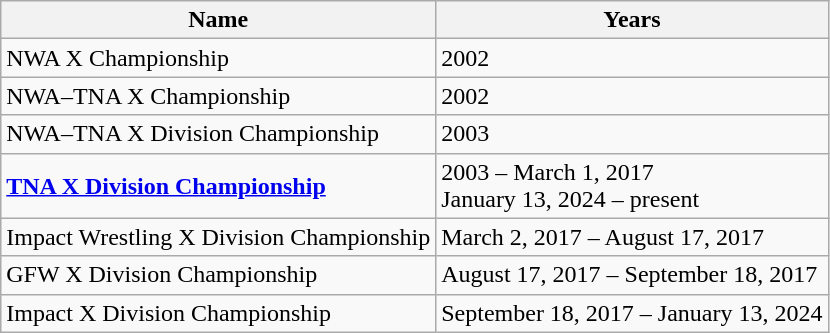<table class="wikitable">
<tr>
<th>Name</th>
<th>Years</th>
</tr>
<tr>
<td>NWA X Championship</td>
<td>2002</td>
</tr>
<tr>
<td>NWA–TNA X Championship</td>
<td>2002</td>
</tr>
<tr>
<td>NWA–TNA X Division Championship</td>
<td>2003</td>
</tr>
<tr>
<td><strong><a href='#'>TNA X Division Championship</a></strong></td>
<td>2003 – March 1, 2017<br>January 13, 2024 – present</td>
</tr>
<tr>
<td>Impact Wrestling X Division Championship</td>
<td>March 2, 2017 – August 17, 2017</td>
</tr>
<tr>
<td>GFW X Division Championship</td>
<td>August 17, 2017 – September 18, 2017</td>
</tr>
<tr>
<td>Impact X Division Championship</td>
<td>September 18, 2017 – January 13, 2024</td>
</tr>
</table>
